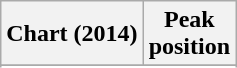<table class="wikitable sortable plainrowheaders">
<tr>
<th scope="col">Chart (2014)</th>
<th scope="col">Peak<br>position</th>
</tr>
<tr>
</tr>
<tr>
</tr>
</table>
